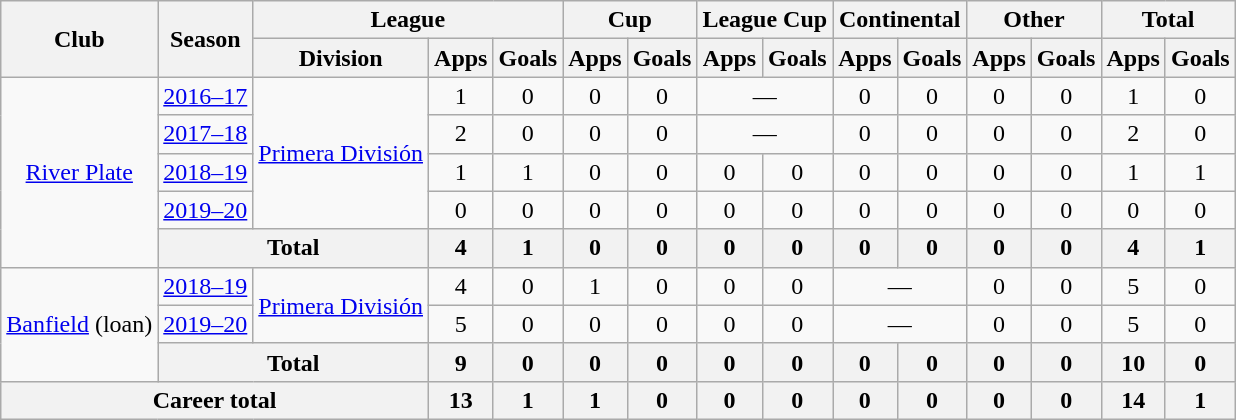<table class="wikitable" style="text-align:center">
<tr>
<th rowspan="2">Club</th>
<th rowspan="2">Season</th>
<th colspan="3">League</th>
<th colspan="2">Cup</th>
<th colspan="2">League Cup</th>
<th colspan="2">Continental</th>
<th colspan="2">Other</th>
<th colspan="2">Total</th>
</tr>
<tr>
<th>Division</th>
<th>Apps</th>
<th>Goals</th>
<th>Apps</th>
<th>Goals</th>
<th>Apps</th>
<th>Goals</th>
<th>Apps</th>
<th>Goals</th>
<th>Apps</th>
<th>Goals</th>
<th>Apps</th>
<th>Goals</th>
</tr>
<tr>
<td rowspan="5"><a href='#'>River Plate</a></td>
<td><a href='#'>2016–17</a></td>
<td rowspan="4"><a href='#'>Primera División</a></td>
<td>1</td>
<td>0</td>
<td>0</td>
<td>0</td>
<td colspan="2">—</td>
<td>0</td>
<td>0</td>
<td>0</td>
<td>0</td>
<td>1</td>
<td>0</td>
</tr>
<tr>
<td><a href='#'>2017–18</a></td>
<td>2</td>
<td>0</td>
<td>0</td>
<td>0</td>
<td colspan="2">—</td>
<td>0</td>
<td>0</td>
<td>0</td>
<td>0</td>
<td>2</td>
<td>0</td>
</tr>
<tr>
<td><a href='#'>2018–19</a></td>
<td>1</td>
<td>1</td>
<td>0</td>
<td>0</td>
<td>0</td>
<td>0</td>
<td>0</td>
<td>0</td>
<td>0</td>
<td>0</td>
<td>1</td>
<td>1</td>
</tr>
<tr>
<td><a href='#'>2019–20</a></td>
<td>0</td>
<td>0</td>
<td>0</td>
<td>0</td>
<td>0</td>
<td>0</td>
<td>0</td>
<td>0</td>
<td>0</td>
<td>0</td>
<td>0</td>
<td>0</td>
</tr>
<tr>
<th colspan="2">Total</th>
<th>4</th>
<th>1</th>
<th>0</th>
<th>0</th>
<th>0</th>
<th>0</th>
<th>0</th>
<th>0</th>
<th>0</th>
<th>0</th>
<th>4</th>
<th>1</th>
</tr>
<tr>
<td rowspan="3"><a href='#'>Banfield</a> (loan)</td>
<td><a href='#'>2018–19</a></td>
<td rowspan="2"><a href='#'>Primera División</a></td>
<td>4</td>
<td>0</td>
<td>1</td>
<td>0</td>
<td>0</td>
<td>0</td>
<td colspan="2">—</td>
<td>0</td>
<td>0</td>
<td>5</td>
<td>0</td>
</tr>
<tr>
<td><a href='#'>2019–20</a></td>
<td>5</td>
<td>0</td>
<td>0</td>
<td>0</td>
<td>0</td>
<td>0</td>
<td colspan="2">—</td>
<td>0</td>
<td>0</td>
<td>5</td>
<td>0</td>
</tr>
<tr>
<th colspan="2">Total</th>
<th>9</th>
<th>0</th>
<th>0</th>
<th>0</th>
<th>0</th>
<th>0</th>
<th>0</th>
<th>0</th>
<th>0</th>
<th>0</th>
<th>10</th>
<th>0</th>
</tr>
<tr>
<th colspan="3">Career total</th>
<th>13</th>
<th>1</th>
<th>1</th>
<th>0</th>
<th>0</th>
<th>0</th>
<th>0</th>
<th>0</th>
<th>0</th>
<th>0</th>
<th>14</th>
<th>1</th>
</tr>
</table>
